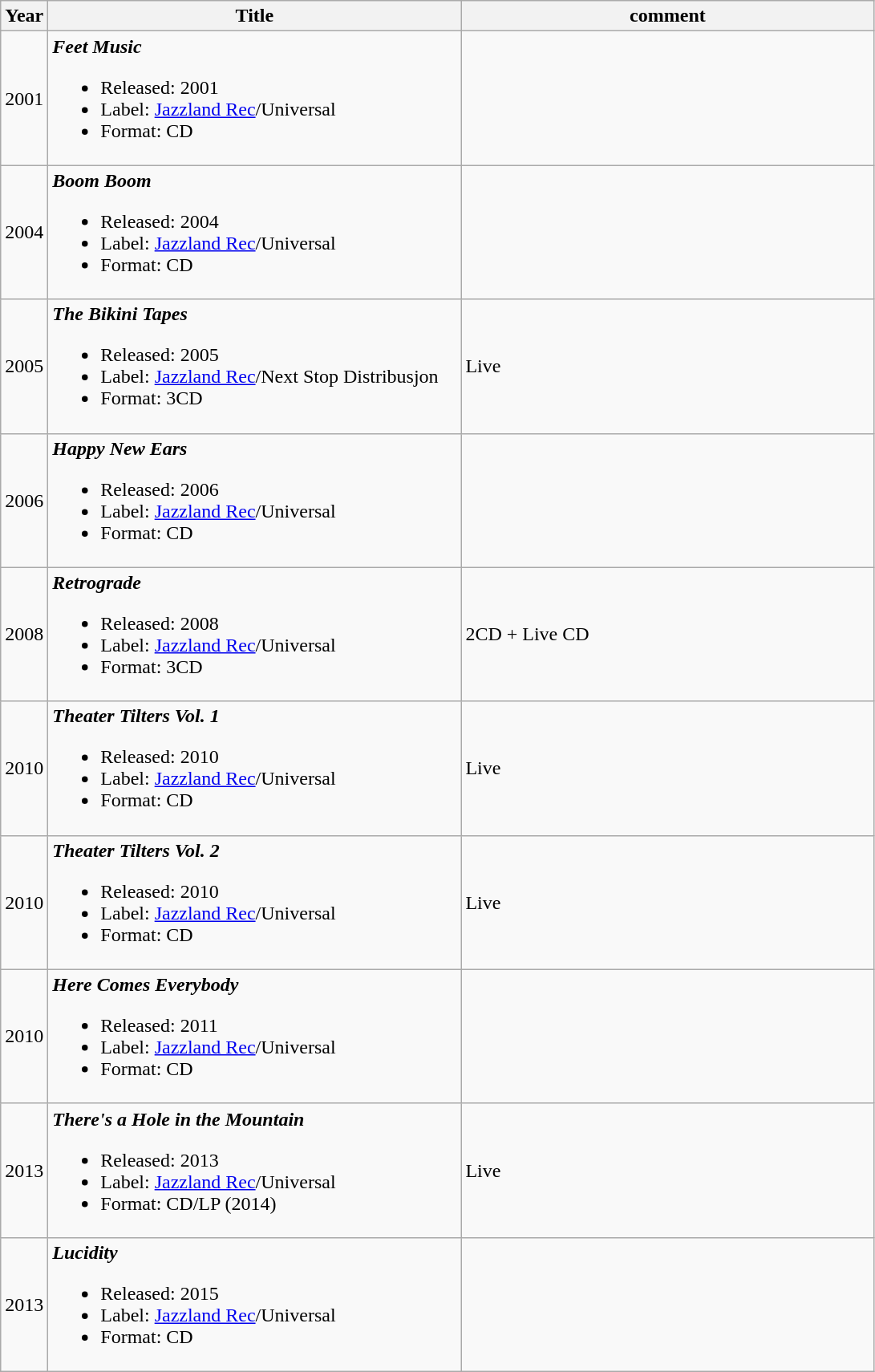<table class="wikitable">
<tr>
<th>Year</th>
<th style="width:21em">Title</th>
<th style="width:21em">comment</th>
</tr>
<tr>
<td>2001</td>
<td style="width:20em"><strong><em>Feet Music</em></strong><br><ul><li>Released: 2001</li><li>Label: <a href='#'>Jazzland Rec</a>/Universal </li><li>Format: CD</li></ul></td>
<td></td>
</tr>
<tr>
<td>2004</td>
<td style="width:20em"><strong><em>Boom Boom</em></strong><br><ul><li>Released: 2004</li><li>Label: <a href='#'>Jazzland Rec</a>/Universal </li><li>Format: CD</li></ul></td>
<td></td>
</tr>
<tr>
<td>2005</td>
<td style="width:20em"><strong><em>The Bikini Tapes</em></strong><br><ul><li>Released: 2005</li><li>Label: <a href='#'>Jazzland Rec</a>/Next Stop Distribusjon </li><li>Format: 3CD</li></ul></td>
<td>Live</td>
</tr>
<tr>
<td>2006</td>
<td style="width:20em"><strong><em>Happy New Ears</em></strong><br><ul><li>Released: 2006</li><li>Label: <a href='#'>Jazzland Rec</a>/Universal </li><li>Format: CD</li></ul></td>
<td></td>
</tr>
<tr>
<td>2008</td>
<td style="width:20em"><strong><em>Retrograde</em></strong><br><ul><li>Released: 2008</li><li>Label: <a href='#'>Jazzland Rec</a>/Universal </li><li>Format: 3CD</li></ul></td>
<td>2CD + Live CD</td>
</tr>
<tr>
<td>2010</td>
<td style="width:20em"><strong><em>Theater Tilters Vol. 1</em></strong><br><ul><li>Released: 2010</li><li>Label: <a href='#'>Jazzland Rec</a>/Universal</li><li>Format: CD</li></ul></td>
<td>Live</td>
</tr>
<tr>
<td>2010</td>
<td style="width:20em"><strong><em>Theater Tilters Vol. 2</em></strong><br><ul><li>Released: 2010</li><li>Label: <a href='#'>Jazzland Rec</a>/Universal </li><li>Format: CD</li></ul></td>
<td>Live</td>
</tr>
<tr>
<td>2010</td>
<td style="width:20em"><strong><em>Here Comes Everybody</em></strong><br><ul><li>Released: 2011</li><li>Label: <a href='#'>Jazzland Rec</a>/Universal </li><li>Format: CD</li></ul></td>
<td></td>
</tr>
<tr>
<td>2013</td>
<td style="width:20em"><strong><em>There's a Hole in the Mountain</em></strong><br><ul><li>Released: 2013</li><li>Label: <a href='#'>Jazzland Rec</a>/Universal </li><li>Format: CD/LP (2014)</li></ul></td>
<td>Live</td>
</tr>
<tr>
<td>2013</td>
<td style="width:20em"><strong><em>Lucidity</em></strong><br><ul><li>Released: 2015</li><li>Label: <a href='#'>Jazzland Rec</a>/Universal </li><li>Format: CD</li></ul></td>
<td></td>
</tr>
</table>
